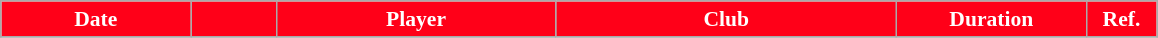<table class="wikitable" style="text-align:center; font-size:90%; ">
<tr>
<th style="background:#FF0018; color:#FFFFFF; width:120px;">Date</th>
<th style="background:#FF0018; color:#FFFFFF; width:50px;"></th>
<th style="background:#FF0018; color:#FFFFFF; width:180px;">Player</th>
<th style="background:#FF0018; color:#FFFFFF; width:220px;">Club</th>
<th style="background:#FF0018; color:#FFFFFF; width:120px;">Duration</th>
<th style="background:#FF0018; color:#FFFFFF; width:40px;">Ref.</th>
</tr>
<tr>
</tr>
</table>
